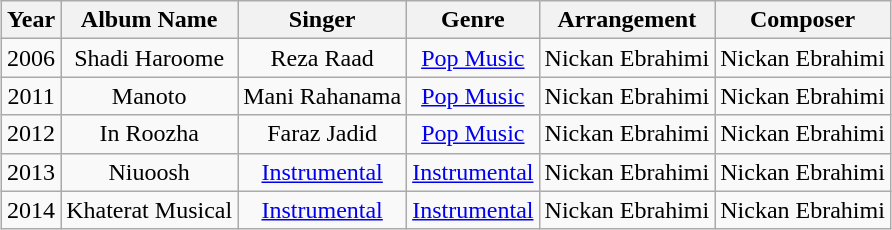<table class="wikitable" style="margin: 1em auto 1em auto">
<tr style="text-align:center;">
<th>Year</th>
<th>Album Name</th>
<th>Singer</th>
<th>Genre</th>
<th>Arrangement</th>
<th>Composer</th>
</tr>
<tr style="text-align:center;">
<td>2006</td>
<td>Shadi Haroome</td>
<td>Reza Raad</td>
<td><a href='#'>Pop Music</a></td>
<td>Nickan Ebrahimi</td>
<td>Nickan Ebrahimi</td>
</tr>
<tr style="text-align:center;">
<td>2011</td>
<td>Manoto</td>
<td>Mani Rahanama</td>
<td><a href='#'>Pop Music</a></td>
<td>Nickan Ebrahimi</td>
<td>Nickan Ebrahimi</td>
</tr>
<tr style="text-align:center;">
<td>2012</td>
<td>In Roozha</td>
<td>Faraz Jadid</td>
<td><a href='#'>Pop Music</a></td>
<td>Nickan Ebrahimi</td>
<td>Nickan Ebrahimi</td>
</tr>
<tr style="text-align:center;">
<td>2013</td>
<td>Niuoosh</td>
<td><a href='#'>Instrumental</a></td>
<td><a href='#'>Instrumental</a></td>
<td>Nickan Ebrahimi</td>
<td>Nickan Ebrahimi</td>
</tr>
<tr style="text-align:center;">
<td>2014</td>
<td>Khaterat Musical</td>
<td><a href='#'>Instrumental</a></td>
<td><a href='#'>Instrumental</a></td>
<td>Nickan Ebrahimi</td>
<td>Nickan Ebrahimi</td>
</tr>
</table>
